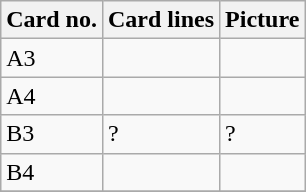<table class="wikitable sortable">
<tr>
<th>Card no.</th>
<th>Card lines</th>
<th>Picture</th>
</tr>
<tr>
<td>A3</td>
<td><br></td>
<td></td>
</tr>
<tr>
<td>A4</td>
<td><br></td>
<td></td>
</tr>
<tr>
<td>B3</td>
<td>?</td>
<td>?</td>
</tr>
<tr>
<td>B4</td>
<td><br></td>
<td></td>
</tr>
<tr>
</tr>
</table>
